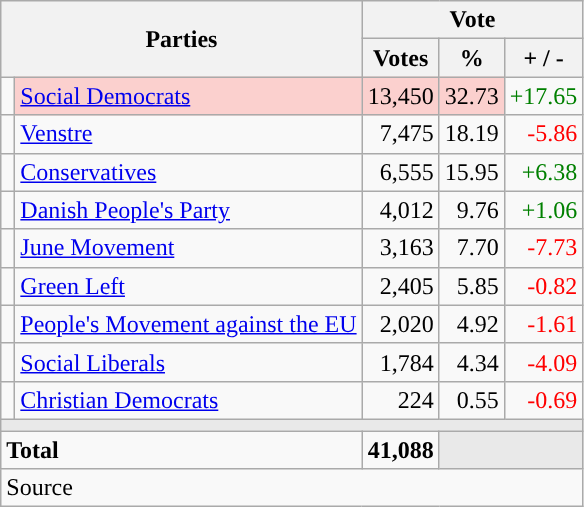<table class="wikitable" style="text-align:right;">
<tr>
<th style="text-align:centre;" rowspan="2" colspan="2" width="225">Parties</th>
<th colspan="3">Vote</th>
</tr>
<tr>
<th width="15">Votes</th>
<th width="15">%</th>
<th width="15">+ / -</th>
</tr>
<tr>
<td width="2" style="color:inherit;background:"></td>
<td bgcolor=#fbd0ce   align="left"><a href='#'>Social Democrats</a></td>
<td bgcolor=#fbd0ce>13,450</td>
<td bgcolor=#fbd0ce>32.73</td>
<td style=color:green;>+17.65</td>
</tr>
<tr>
<td width="2" style="color:inherit;background:"></td>
<td align="left"><a href='#'>Venstre</a></td>
<td>7,475</td>
<td>18.19</td>
<td style=color:red;>-5.86</td>
</tr>
<tr>
<td width="2" style="color:inherit;background:"></td>
<td align="left"><a href='#'>Conservatives</a></td>
<td>6,555</td>
<td>15.95</td>
<td style=color:green;>+6.38</td>
</tr>
<tr>
<td width="2" style="color:inherit;background:"></td>
<td align="left"><a href='#'>Danish People's Party</a></td>
<td>4,012</td>
<td>9.76</td>
<td style=color:green;>+1.06</td>
</tr>
<tr>
<td width="2" style="color:inherit;background:"></td>
<td align="left"><a href='#'>June Movement</a></td>
<td>3,163</td>
<td>7.70</td>
<td style=color:red;>-7.73</td>
</tr>
<tr>
<td width="2" style="color:inherit;background:"></td>
<td align="left"><a href='#'>Green Left</a></td>
<td>2,405</td>
<td>5.85</td>
<td style=color:red;>-0.82</td>
</tr>
<tr>
<td width="2" style="color:inherit;background:"></td>
<td align="left"><a href='#'>People's Movement against the EU</a></td>
<td>2,020</td>
<td>4.92</td>
<td style=color:red;>-1.61</td>
</tr>
<tr>
<td width="2" style="color:inherit;background:"></td>
<td align="left"><a href='#'>Social Liberals</a></td>
<td>1,784</td>
<td>4.34</td>
<td style=color:red;>-4.09</td>
</tr>
<tr>
<td width="2" style="color:inherit;background:"></td>
<td align="left"><a href='#'>Christian Democrats</a></td>
<td>224</td>
<td>0.55</td>
<td style=color:red;>-0.69</td>
</tr>
<tr>
<td colspan="7" bgcolor="#E9E9E9"></td>
</tr>
<tr>
<td align="left" colspan="2"><strong>Total</strong></td>
<td><strong>41,088</strong></td>
<td bgcolor="#E9E9E9" colspan="2"></td>
</tr>
<tr>
<td align="left" colspan="6">Source</td>
</tr>
</table>
